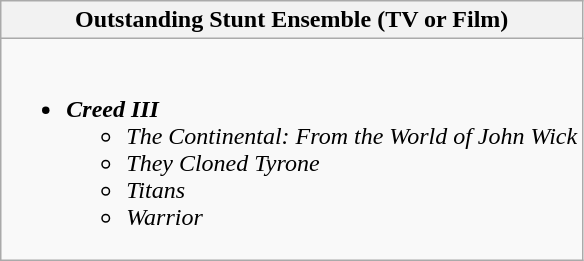<table class="wikitable">
<tr>
<th colspan="2" style="width=50%"><strong>Outstanding Stunt Ensemble (TV or Film)</strong></th>
</tr>
<tr>
<td colspan="2" valign="top"><br><ul><li><strong><em>Creed III</em></strong><ul><li><em>The Continental: From the World of John Wick</em></li><li><em>They Cloned Tyrone</em></li><li><em>Titans</em></li><li><em>Warrior</em></li></ul></li></ul></td>
</tr>
</table>
